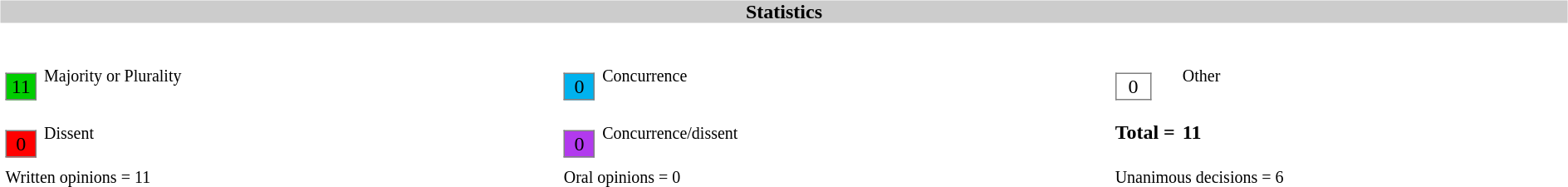<table width=100%>
<tr>
<td><br><table width=100% align=center cellpadding=0 cellspacing=0>
<tr>
<th bgcolor=#CCCCCC>Statistics</th>
</tr>
<tr>
<td><br><table width=100% cellpadding="2" cellspacing="2" border="0"width=25px>
<tr>
<td><br><table border="1" style="border-collapse:collapse;">
<tr>
<td align=center bgcolor=#00CD00 width=25px>11</td>
</tr>
</table>
</td>
<td><small>Majority or Plurality</small></td>
<td width=25px><br><table border="1" style="border-collapse:collapse;">
<tr>
<td align=center width=25px bgcolor=#00B2EE>0</td>
</tr>
</table>
</td>
<td><small>Concurrence</small></td>
<td width=25px><br><table border="1" style="border-collapse:collapse;">
<tr>
<td align=center width=25px bgcolor=white>0</td>
</tr>
</table>
</td>
<td><small>Other</small></td>
</tr>
<tr>
<td width=25px><br><table border="1" style="border-collapse:collapse;">
<tr>
<td align=center width=25px bgcolor=red>0</td>
</tr>
</table>
</td>
<td><small>Dissent</small></td>
<td width=25px><br><table border="1" style="border-collapse:collapse;">
<tr>
<td align=center width=25px bgcolor=#B23AEE>0</td>
</tr>
</table>
</td>
<td><small>Concurrence/dissent</small></td>
<td white-space: nowrap><strong>Total = </strong></td>
<td><strong>11</strong></td>
</tr>
<tr>
<td colspan=2><small>Written opinions = 11</small></td>
<td colspan=2><small>Oral opinions = 0</small></td>
<td colspan=2><small> Unanimous decisions = 6</small></td>
</tr>
</table>
</td>
</tr>
</table>
</td>
</tr>
</table>
